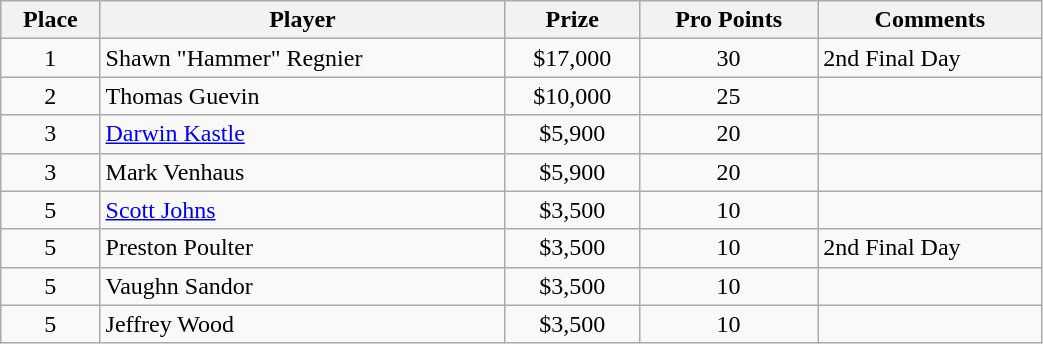<table class="wikitable" width=55%>
<tr>
<th>Place</th>
<th>Player</th>
<th>Prize</th>
<th>Pro Points</th>
<th>Comments</th>
</tr>
<tr>
<td align=center>1</td>
<td> Shawn "Hammer" Regnier</td>
<td align=center>$17,000</td>
<td align=center>30</td>
<td>2nd Final Day</td>
</tr>
<tr>
<td align=center>2</td>
<td> Thomas Guevin</td>
<td align=center>$10,000</td>
<td align=center>25</td>
<td></td>
</tr>
<tr>
<td align=center>3</td>
<td> <a href='#'>Darwin Kastle</a></td>
<td align=center>$5,900</td>
<td align=center>20</td>
<td></td>
</tr>
<tr>
<td align=center>3</td>
<td> Mark Venhaus</td>
<td align=center>$5,900</td>
<td align=center>20</td>
<td></td>
</tr>
<tr>
<td align=center>5</td>
<td> <a href='#'>Scott Johns</a></td>
<td align=center>$3,500</td>
<td align=center>10</td>
<td></td>
</tr>
<tr>
<td align=center>5</td>
<td> Preston Poulter</td>
<td align=center>$3,500</td>
<td align=center>10</td>
<td>2nd Final Day</td>
</tr>
<tr>
<td align=center>5</td>
<td> Vaughn Sandor</td>
<td align=center>$3,500</td>
<td align=center>10</td>
<td></td>
</tr>
<tr>
<td align=center>5</td>
<td> Jeffrey Wood</td>
<td align=center>$3,500</td>
<td align=center>10</td>
<td></td>
</tr>
</table>
